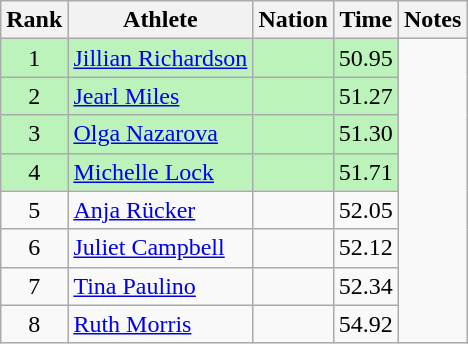<table class="wikitable sortable" style="text-align:center">
<tr>
<th>Rank</th>
<th>Athlete</th>
<th>Nation</th>
<th>Time</th>
<th>Notes</th>
</tr>
<tr style="background:#bbf3bb;">
<td>1</td>
<td align=left><a href='#'>Jillian Richardson</a></td>
<td align=left></td>
<td>50.95</td>
</tr>
<tr style="background:#bbf3bb;">
<td>2</td>
<td align=left><a href='#'>Jearl Miles</a></td>
<td align=left></td>
<td>51.27</td>
</tr>
<tr style="background:#bbf3bb;">
<td>3</td>
<td align=left><a href='#'>Olga Nazarova</a></td>
<td align=left></td>
<td>51.30</td>
</tr>
<tr style="background:#bbf3bb;">
<td>4</td>
<td align=left><a href='#'>Michelle Lock</a></td>
<td align=left></td>
<td>51.71</td>
</tr>
<tr>
<td>5</td>
<td align=left><a href='#'>Anja Rücker</a></td>
<td align=left></td>
<td>52.05</td>
</tr>
<tr>
<td>6</td>
<td align=left><a href='#'>Juliet Campbell</a></td>
<td align=left></td>
<td>52.12</td>
</tr>
<tr>
<td>7</td>
<td align=left><a href='#'>Tina Paulino</a></td>
<td align=left></td>
<td>52.34</td>
</tr>
<tr>
<td>8</td>
<td align=left><a href='#'>Ruth Morris</a></td>
<td align=left></td>
<td>54.92</td>
</tr>
</table>
